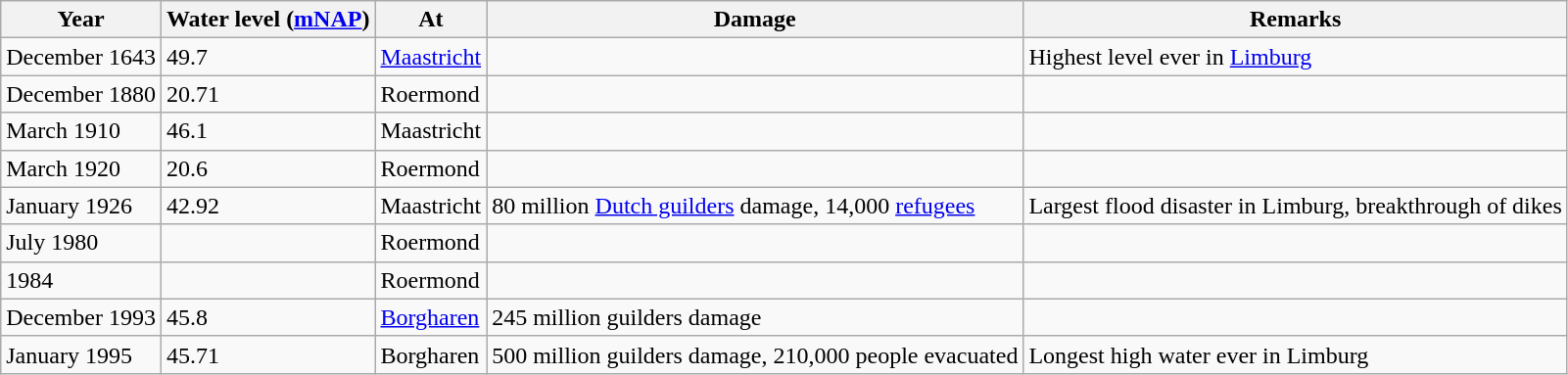<table class="wikitable" border="1">
<tr ---->
<th>Year</th>
<th>Water level (<a href='#'>mNAP</a>)</th>
<th>At</th>
<th>Damage</th>
<th>Remarks</th>
</tr>
<tr>
<td>December 1643</td>
<td>49.7</td>
<td><a href='#'>Maastricht</a></td>
<td></td>
<td>Highest level ever in <a href='#'>Limburg</a></td>
</tr>
<tr>
<td>December 1880</td>
<td>20.71</td>
<td>Roermond</td>
<td></td>
<td></td>
</tr>
<tr>
<td>March 1910</td>
<td>46.1</td>
<td>Maastricht</td>
<td></td>
<td></td>
</tr>
<tr>
<td>March 1920</td>
<td>20.6</td>
<td>Roermond</td>
<td></td>
<td></td>
</tr>
<tr>
<td>January 1926</td>
<td>42.92</td>
<td>Maastricht</td>
<td>80 million <a href='#'>Dutch guilders</a> damage, 14,000 <a href='#'>refugees</a></td>
<td>Largest flood disaster in Limburg, breakthrough of dikes</td>
</tr>
<tr>
<td>July 1980</td>
<td></td>
<td>Roermond</td>
<td></td>
<td></td>
</tr>
<tr>
<td>1984</td>
<td></td>
<td>Roermond</td>
<td></td>
<td></td>
</tr>
<tr>
<td>December 1993</td>
<td>45.8</td>
<td><a href='#'>Borgharen</a></td>
<td>245 million guilders damage</td>
<td></td>
</tr>
<tr>
<td>January 1995</td>
<td>45.71</td>
<td>Borgharen</td>
<td>500 million guilders damage, 210,000 people evacuated</td>
<td>Longest high water ever in Limburg</td>
</tr>
</table>
